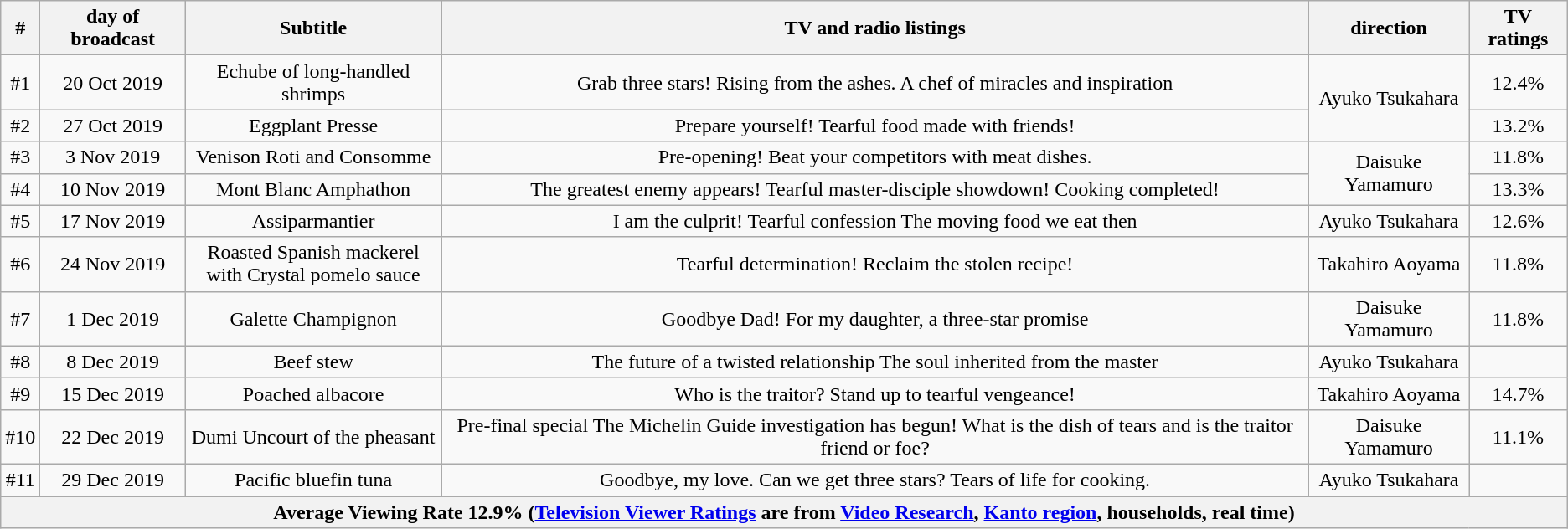<table class="wikitable" style="text-align:center">
<tr>
<th>#</th>
<th>day of broadcast</th>
<th>Subtitle</th>
<th>TV and radio listings</th>
<th>direction</th>
<th>TV ratings</th>
</tr>
<tr>
<td>#1</td>
<td>20 Oct 2019</td>
<td>Echube of long-handled shrimps</td>
<td>Grab three stars! Rising from the ashes. A chef of miracles and inspiration</td>
<td rowspan="2">Ayuko Tsukahara</td>
<td>12.4%</td>
</tr>
<tr>
<td>#2</td>
<td>27 Oct 2019</td>
<td>Eggplant Presse</td>
<td>Prepare yourself! Tearful food made with friends!</td>
<td>13.2%</td>
</tr>
<tr>
<td>#3</td>
<td>3 Nov 2019</td>
<td>Venison Roti and Consomme</td>
<td>Pre-opening! Beat your competitors with meat dishes.</td>
<td rowspan="2">Daisuke Yamamuro</td>
<td>11.8%</td>
</tr>
<tr>
<td>#4</td>
<td>10 Nov 2019</td>
<td>Mont Blanc Amphathon</td>
<td>The greatest enemy appears! Tearful master-disciple showdown! Cooking completed!</td>
<td>13.3%</td>
</tr>
<tr>
<td>#5</td>
<td>17 Nov 2019</td>
<td>Assiparmantier</td>
<td>I am the culprit! Tearful confession The moving food we eat then</td>
<td>Ayuko Tsukahara</td>
<td>12.6%</td>
</tr>
<tr>
<td>#6</td>
<td>24 Nov 2019</td>
<td>Roasted Spanish mackerel <br>with Crystal pomelo sauce</td>
<td>Tearful determination! Reclaim the stolen recipe!</td>
<td>Takahiro Aoyama</td>
<td>11.8%</td>
</tr>
<tr>
<td>#7</td>
<td>1 Dec 2019</td>
<td>Galette Champignon</td>
<td>Goodbye Dad! For my daughter, a three-star promise</td>
<td>Daisuke Yamamuro</td>
<td>11.8%</td>
</tr>
<tr>
<td>#8</td>
<td>8 Dec 2019</td>
<td>Beef stew</td>
<td>The future of a twisted relationship The soul inherited from the master</td>
<td>Ayuko Tsukahara</td>
<td></td>
</tr>
<tr>
<td>#9</td>
<td>15 Dec 2019</td>
<td>Poached albacore</td>
<td>Who is the traitor? Stand up to tearful vengeance!</td>
<td>Takahiro Aoyama</td>
<td>14.7%</td>
</tr>
<tr>
<td>#10</td>
<td>22 Dec 2019</td>
<td>Dumi Uncourt of the pheasant</td>
<td>Pre-final special The Michelin Guide investigation has begun! What is the dish of tears and is the traitor friend or foe?</td>
<td>Daisuke Yamamuro</td>
<td>11.1%</td>
</tr>
<tr>
<td>#11</td>
<td>29 Dec 2019</td>
<td>Pacific bluefin tuna</td>
<td>Goodbye, my love. Can we get three stars? Tears of life for cooking.</td>
<td>Ayuko Tsukahara</td>
<td></td>
</tr>
<tr>
<th colspan="6">Average Viewing Rate 12.9% (<a href='#'>Television Viewer Ratings</a> are from <a href='#'>Video Research</a>, <a href='#'>Kanto region</a>, households, real time)</th>
</tr>
</table>
